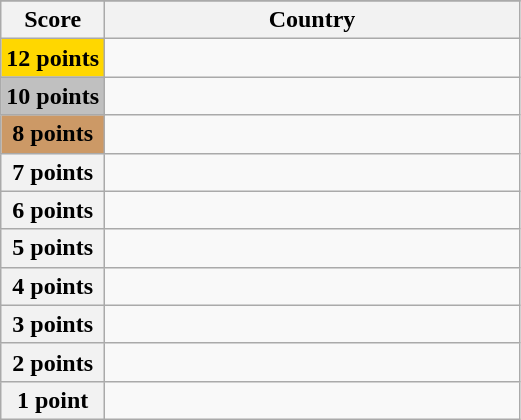<table class="wikitable">
<tr>
</tr>
<tr>
<th scope="col" width="20%">Score</th>
<th scope="col">Country</th>
</tr>
<tr>
<th scope="row" style="background:gold">12 points</th>
<td></td>
</tr>
<tr>
<th scope="row" style="background:silver">10 points</th>
<td></td>
</tr>
<tr>
<th scope="row" style="background:#CC9966">8 points</th>
<td></td>
</tr>
<tr>
<th scope="row">7 points</th>
<td></td>
</tr>
<tr>
<th scope="row">6 points</th>
<td></td>
</tr>
<tr>
<th scope="row">5 points</th>
<td></td>
</tr>
<tr>
<th scope="row">4 points</th>
<td></td>
</tr>
<tr>
<th scope="row">3 points</th>
<td></td>
</tr>
<tr>
<th scope="row">2 points</th>
<td></td>
</tr>
<tr>
<th scope="row">1 point</th>
<td></td>
</tr>
</table>
